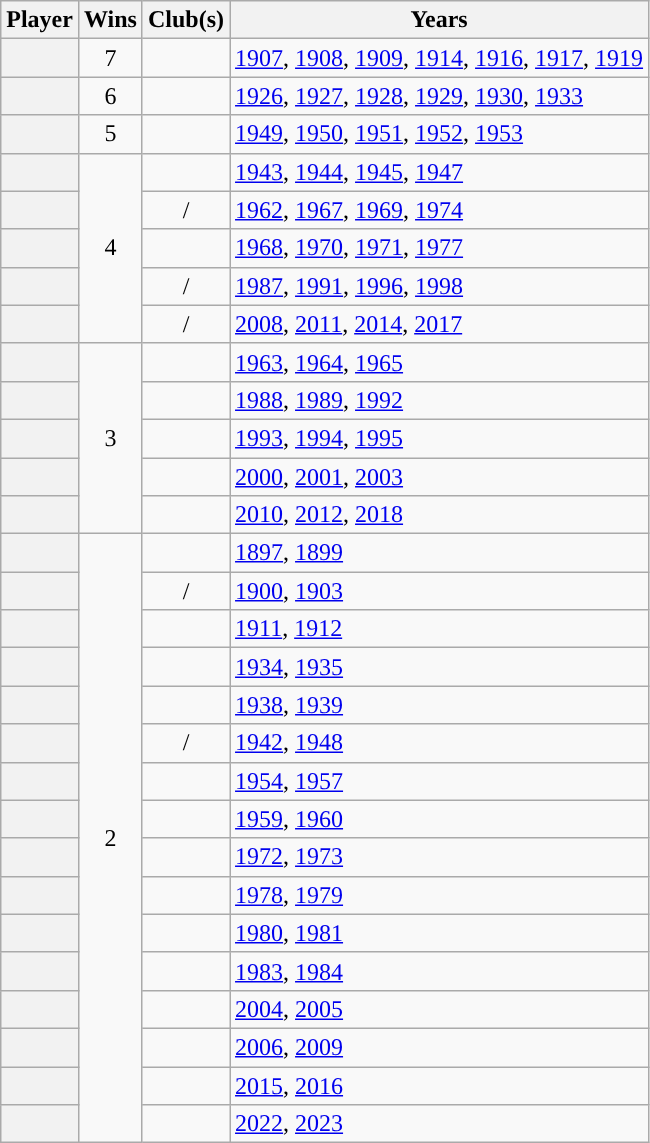<table class="wikitable sortable plainrowheaders" style="text-align:center;">
<tr>
<th scope="col">Player</th>
<th scope="col">Wins</th>
<th scope="col">Club(s)</th>
<th scope="col">Years</th>
</tr>
<tr>
<th scope="row"></th>
<td>7</td>
<td></td>
<td style="text-align:left;"><a href='#'>1907</a>, <a href='#'>1908</a>, <a href='#'>1909</a>, <a href='#'>1914</a>, <a href='#'>1916</a>, <a href='#'>1917</a>, <a href='#'>1919</a></td>
</tr>
<tr>
<th scope="row"></th>
<td>6</td>
<td></td>
<td style="text-align:left;"><a href='#'>1926</a>, <a href='#'>1927</a>, <a href='#'>1928</a>, <a href='#'>1929</a>, <a href='#'>1930</a>, <a href='#'>1933</a></td>
</tr>
<tr>
<th scope="row"></th>
<td>5</td>
<td></td>
<td style="text-align:left;"><a href='#'>1949</a>, <a href='#'>1950</a>, <a href='#'>1951</a>, <a href='#'>1952</a>, <a href='#'>1953</a></td>
</tr>
<tr>
<th scope="row"></th>
<td rowspan=5>4</td>
<td></td>
<td style="text-align:left;"><a href='#'>1943</a>, <a href='#'>1944</a>, <a href='#'>1945</a>, <a href='#'>1947</a></td>
</tr>
<tr>
<th scope="row"></th>
<td>/</td>
<td style="text-align:left;"><a href='#'>1962</a>, <a href='#'>1967</a>, <a href='#'>1969</a>, <a href='#'>1974</a></td>
</tr>
<tr>
<th scope="row"></th>
<td></td>
<td style="text-align:left;"><a href='#'>1968</a>, <a href='#'>1970</a>, <a href='#'>1971</a>, <a href='#'>1977</a></td>
</tr>
<tr>
<th scope="row"></th>
<td>/</td>
<td style="text-align:left;"><a href='#'>1987</a>, <a href='#'>1991</a>, <a href='#'>1996</a>, <a href='#'>1998</a></td>
</tr>
<tr>
<th scope="row"></th>
<td>/</td>
<td style="text-align:left;"><a href='#'>2008</a>, <a href='#'>2011</a>, <a href='#'>2014</a>, <a href='#'>2017</a></td>
</tr>
<tr>
<th scope="row"></th>
<td rowspan=5>3</td>
<td></td>
<td style="text-align:left;"><a href='#'>1963</a>, <a href='#'>1964</a>, <a href='#'>1965</a></td>
</tr>
<tr>
<th scope="row"></th>
<td></td>
<td style="text-align:left;"><a href='#'>1988</a>, <a href='#'>1989</a>, <a href='#'>1992</a></td>
</tr>
<tr>
<th scope="row"></th>
<td></td>
<td style="text-align:left;"><a href='#'>1993</a>, <a href='#'>1994</a>, <a href='#'>1995</a></td>
</tr>
<tr>
<th scope="row"></th>
<td></td>
<td style="text-align:left;"><a href='#'>2000</a>, <a href='#'>2001</a>, <a href='#'>2003</a></td>
</tr>
<tr>
<th scope="row"></th>
<td></td>
<td style="text-align:left;"><a href='#'>2010</a>, <a href='#'>2012</a>, <a href='#'>2018</a></td>
</tr>
<tr>
<th scope="row"></th>
<td rowspan=16>2</td>
<td></td>
<td style="text-align:left;"><a href='#'>1897</a>, <a href='#'>1899</a></td>
</tr>
<tr>
<th scope="row"></th>
<td>/</td>
<td style="text-align:left;"><a href='#'>1900</a>, <a href='#'>1903</a></td>
</tr>
<tr>
<th scope="row"></th>
<td></td>
<td style="text-align:left;"><a href='#'>1911</a>, <a href='#'>1912</a></td>
</tr>
<tr>
<th scope="row"></th>
<td></td>
<td style="text-align:left;"><a href='#'>1934</a>, <a href='#'>1935</a></td>
</tr>
<tr>
<th scope="row"></th>
<td></td>
<td style="text-align:left;"><a href='#'>1938</a>, <a href='#'>1939</a></td>
</tr>
<tr>
<th scope="row"></th>
<td>/</td>
<td style="text-align:left;"><a href='#'>1942</a>, <a href='#'>1948</a></td>
</tr>
<tr>
<th scope="row"></th>
<td></td>
<td style="text-align:left;"><a href='#'>1954</a>, <a href='#'>1957</a></td>
</tr>
<tr>
<th scope="row"></th>
<td></td>
<td style="text-align:left;"><a href='#'>1959</a>, <a href='#'>1960</a></td>
</tr>
<tr>
<th scope="row"></th>
<td></td>
<td style="text-align:left;"><a href='#'>1972</a>, <a href='#'>1973</a></td>
</tr>
<tr>
<th scope="row"></th>
<td></td>
<td style="text-align:left;"><a href='#'>1978</a>, <a href='#'>1979</a></td>
</tr>
<tr>
<th scope="row"></th>
<td></td>
<td style="text-align:left;"><a href='#'>1980</a>, <a href='#'>1981</a></td>
</tr>
<tr>
<th scope="row"></th>
<td></td>
<td style="text-align:left;"><a href='#'>1983</a>, <a href='#'>1984</a></td>
</tr>
<tr>
<th scope="row"></th>
<td></td>
<td style="text-align:left;"><a href='#'>2004</a>, <a href='#'>2005</a></td>
</tr>
<tr>
<th scope="row"></th>
<td></td>
<td style="text-align:left;"><a href='#'>2006</a>, <a href='#'>2009</a></td>
</tr>
<tr>
<th scope="row"></th>
<td></td>
<td style="text-align:left;"><a href='#'>2015</a>, <a href='#'>2016</a></td>
</tr>
<tr>
<th scope="row"><strong></strong></th>
<td></td>
<td style="text-align:left;"><a href='#'>2022</a>, <a href='#'>2023</a></td>
</tr>
</table>
